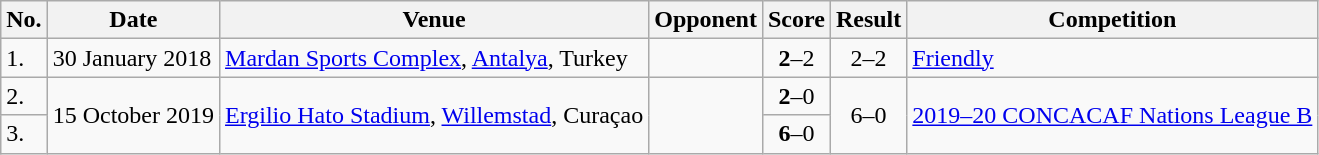<table class="wikitable">
<tr>
<th>No.</th>
<th>Date</th>
<th>Venue</th>
<th>Opponent</th>
<th>Score</th>
<th>Result</th>
<th>Competition</th>
</tr>
<tr>
<td>1.</td>
<td>30 January 2018</td>
<td><a href='#'>Mardan Sports Complex</a>, <a href='#'>Antalya</a>, Turkey</td>
<td></td>
<td align=center><strong>2</strong>–2</td>
<td align=center>2–2</td>
<td><a href='#'>Friendly</a></td>
</tr>
<tr>
<td>2.</td>
<td rowspan=2>15 October 2019</td>
<td rowspan=2><a href='#'>Ergilio Hato Stadium</a>, <a href='#'>Willemstad</a>, Curaçao</td>
<td rowspan=2></td>
<td align=center><strong>2</strong>–0</td>
<td rowspan=2 align=center>6–0</td>
<td rowspan=2><a href='#'>2019–20 CONCACAF Nations League B</a></td>
</tr>
<tr>
<td>3.</td>
<td align=center><strong>6</strong>–0</td>
</tr>
</table>
